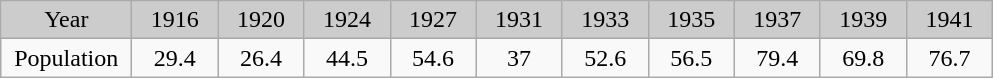<table class="wikitable alternance">
<tr align="center" bgcolor="#cccccc">
<td width="80">Year</td>
<td width="50">1916</td>
<td width="50">1920</td>
<td width="50">1924</td>
<td width="50">1927</td>
<td width="50">1931</td>
<td width="50">1933</td>
<td width="50">1935</td>
<td width="50">1937</td>
<td width="50">1939</td>
<td width="50">1941</td>
</tr>
<tr align="center">
<td>Population</td>
<td>29.4</td>
<td>26.4</td>
<td>44.5</td>
<td>54.6</td>
<td>37</td>
<td>52.6</td>
<td>56.5</td>
<td>79.4</td>
<td>69.8</td>
<td>76.7</td>
</tr>
</table>
